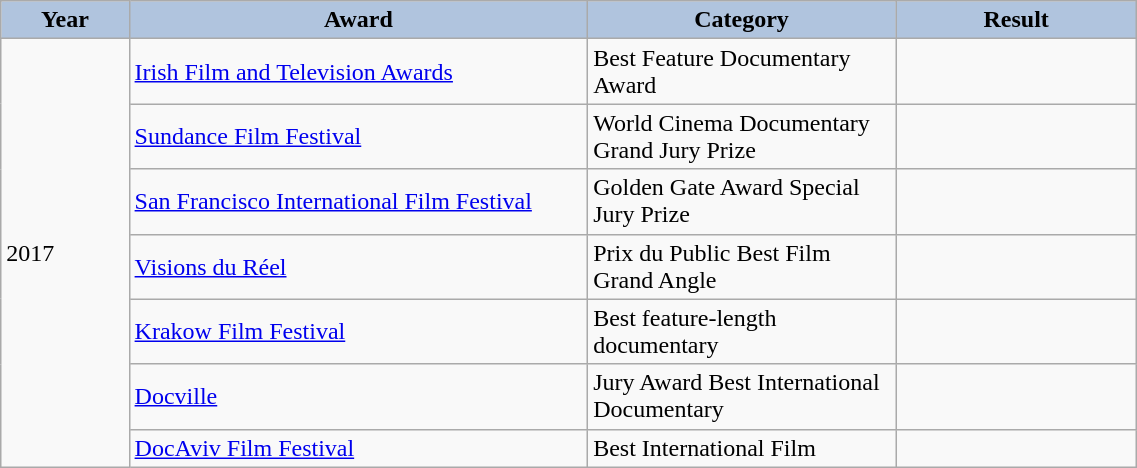<table class="wikitable" width="60%">
<tr>
<th style="width:10pt; background:LightSteelBlue;">Year</th>
<th style="width:100pt; background:LightSteelBlue;">Award</th>
<th style="width:40pt; background:LightSteelBlue;">Category</th>
<th style="width:50pt; background:LightSteelBlue;">Result</th>
</tr>
<tr>
<td rowspan="7">2017</td>
<td rowspan="1"><a href='#'>Irish Film and Television Awards</a></td>
<td>Best Feature Documentary Award</td>
<td></td>
</tr>
<tr>
<td rowspan="1"><a href='#'>Sundance Film Festival</a></td>
<td>World Cinema Documentary Grand Jury Prize</td>
<td></td>
</tr>
<tr>
<td rowspan="1"><a href='#'>San Francisco International Film Festival</a></td>
<td>Golden Gate Award Special Jury Prize</td>
<td></td>
</tr>
<tr>
<td rowspan="1"><a href='#'>Visions du Réel</a></td>
<td>Prix du Public Best Film Grand Angle</td>
<td></td>
</tr>
<tr>
<td rowspan="1"><a href='#'>Krakow Film Festival</a></td>
<td>Best feature-length documentary</td>
<td></td>
</tr>
<tr>
<td rowspan="1"><a href='#'>Docville</a></td>
<td>Jury Award Best International Documentary</td>
<td></td>
</tr>
<tr>
<td rowspan="1"><a href='#'>DocAviv Film Festival</a></td>
<td>Best International Film</td>
<td></td>
</tr>
</table>
